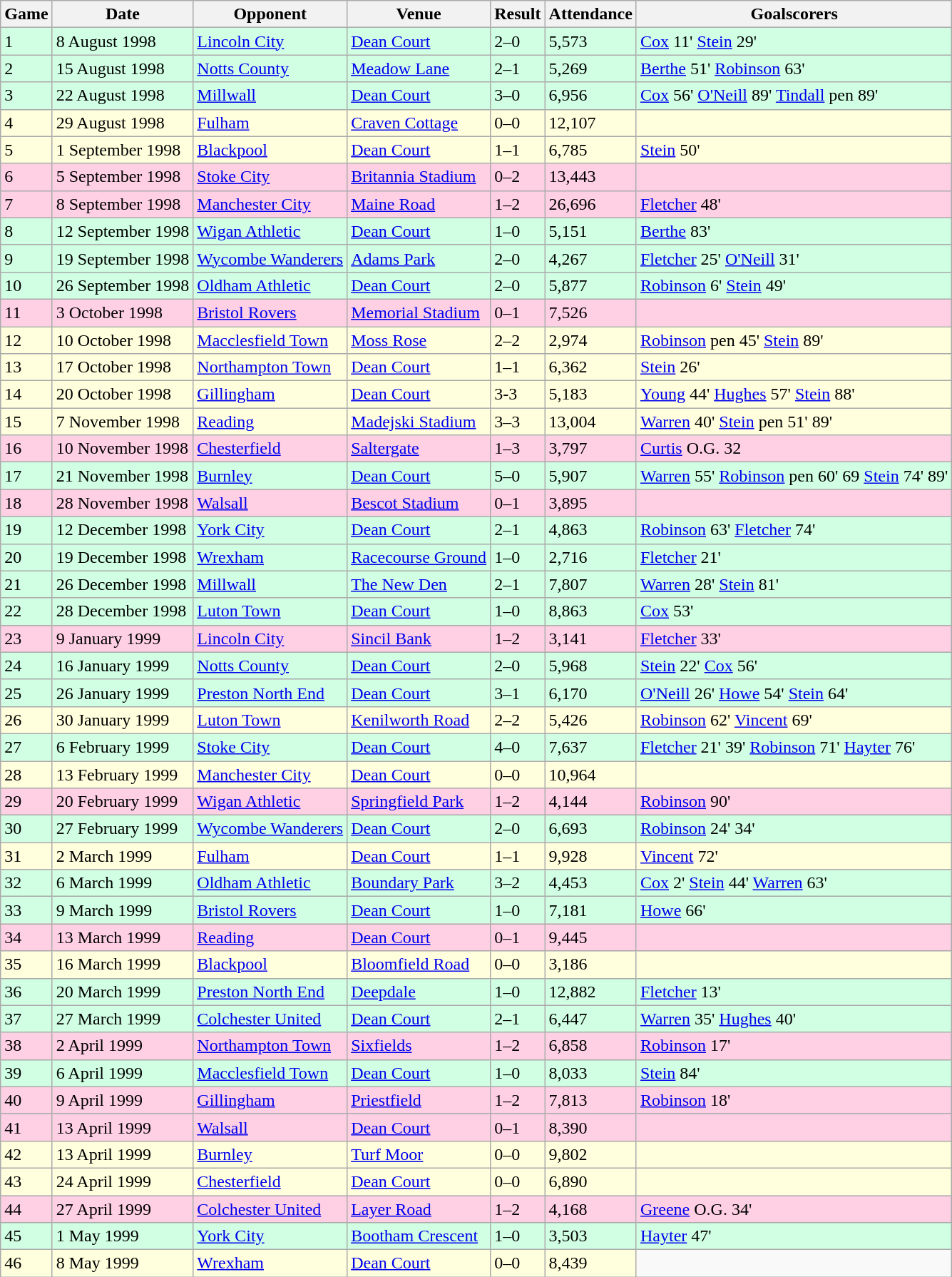<table class="wikitable">
<tr>
<th>Game</th>
<th>Date</th>
<th>Opponent</th>
<th>Venue</th>
<th>Result</th>
<th>Attendance</th>
<th>Goalscorers</th>
</tr>
<tr style="background: #d0ffe3;">
<td>1</td>
<td>8 August 1998</td>
<td><a href='#'>Lincoln City</a></td>
<td><a href='#'>Dean Court</a></td>
<td>2–0</td>
<td>5,573</td>
<td><a href='#'>Cox</a> 11' <a href='#'>Stein</a> 29'</td>
</tr>
<tr style="background: #d0ffe3;">
<td>2</td>
<td>15 August 1998</td>
<td><a href='#'>Notts County</a></td>
<td><a href='#'>Meadow Lane</a></td>
<td>2–1</td>
<td>5,269</td>
<td><a href='#'>Berthe</a> 51' <a href='#'>Robinson</a> 63'</td>
</tr>
<tr style="background: #d0ffe3;">
<td>3</td>
<td>22 August 1998</td>
<td><a href='#'>Millwall</a></td>
<td><a href='#'>Dean Court</a></td>
<td>3–0</td>
<td>6,956</td>
<td><a href='#'>Cox</a> 56' <a href='#'>O'Neill</a> 89' <a href='#'>Tindall</a> pen 89'</td>
</tr>
<tr style="background:#ffd;">
<td>4</td>
<td>29 August 1998</td>
<td><a href='#'>Fulham</a></td>
<td><a href='#'>Craven Cottage</a></td>
<td>0–0</td>
<td>12,107</td>
<td></td>
</tr>
<tr style="background:#ffd;">
<td>5</td>
<td>1 September 1998</td>
<td><a href='#'>Blackpool</a></td>
<td><a href='#'>Dean Court</a></td>
<td>1–1</td>
<td>6,785</td>
<td><a href='#'>Stein</a> 50'</td>
</tr>
<tr style="background: #ffd0e3;">
<td>6</td>
<td>5 September 1998</td>
<td><a href='#'>Stoke City</a></td>
<td><a href='#'>Britannia Stadium</a></td>
<td>0–2</td>
<td>13,443</td>
<td></td>
</tr>
<tr style="background: #ffd0e3;">
<td>7</td>
<td>8 September 1998</td>
<td><a href='#'>Manchester City</a></td>
<td><a href='#'>Maine Road</a></td>
<td>1–2</td>
<td>26,696</td>
<td><a href='#'>Fletcher</a> 48'</td>
</tr>
<tr style="background: #d0ffe3;">
<td>8</td>
<td>12 September 1998</td>
<td><a href='#'>Wigan Athletic</a></td>
<td><a href='#'>Dean Court</a></td>
<td>1–0</td>
<td>5,151</td>
<td><a href='#'>Berthe</a> 83'</td>
</tr>
<tr style="background: #d0ffe3;">
<td>9</td>
<td>19 September 1998</td>
<td><a href='#'>Wycombe Wanderers</a></td>
<td><a href='#'>Adams Park</a></td>
<td>2–0</td>
<td>4,267</td>
<td><a href='#'>Fletcher</a> 25' <a href='#'>O'Neill</a> 31'</td>
</tr>
<tr style="background: #d0ffe3;">
<td>10</td>
<td>26 September 1998</td>
<td><a href='#'>Oldham Athletic</a></td>
<td><a href='#'>Dean Court</a></td>
<td>2–0</td>
<td>5,877</td>
<td><a href='#'>Robinson</a> 6' <a href='#'>Stein</a> 49'</td>
</tr>
<tr style="background: #ffd0e3;">
<td>11</td>
<td>3 October 1998</td>
<td><a href='#'>Bristol Rovers</a></td>
<td><a href='#'>Memorial Stadium</a></td>
<td>0–1</td>
<td>7,526</td>
<td></td>
</tr>
<tr style="background:#ffd;">
<td>12</td>
<td>10 October 1998</td>
<td><a href='#'>Macclesfield Town</a></td>
<td><a href='#'>Moss Rose</a></td>
<td>2–2</td>
<td>2,974</td>
<td><a href='#'>Robinson</a> pen 45' <a href='#'>Stein</a> 89'</td>
</tr>
<tr style="background:#ffd;">
<td>13</td>
<td>17 October 1998</td>
<td><a href='#'>Northampton Town</a></td>
<td><a href='#'>Dean Court</a></td>
<td>1–1</td>
<td>6,362</td>
<td><a href='#'>Stein</a> 26'</td>
</tr>
<tr style="background:#ffd;">
<td>14</td>
<td>20 October 1998</td>
<td><a href='#'>Gillingham</a></td>
<td><a href='#'>Dean Court</a></td>
<td>3-3</td>
<td>5,183</td>
<td><a href='#'>Young</a> 44' <a href='#'>Hughes</a> 57' <a href='#'>Stein</a> 88'</td>
</tr>
<tr style="background:#ffd;">
<td>15</td>
<td>7 November 1998</td>
<td><a href='#'>Reading</a></td>
<td><a href='#'>Madejski Stadium</a></td>
<td>3–3</td>
<td>13,004</td>
<td><a href='#'>Warren</a> 40' <a href='#'>Stein</a> pen 51' 89'</td>
</tr>
<tr style="background: #ffd0e3;">
<td>16</td>
<td>10 November 1998</td>
<td><a href='#'>Chesterfield</a></td>
<td><a href='#'>Saltergate</a></td>
<td>1–3</td>
<td>3,797</td>
<td><a href='#'>Curtis</a> O.G. 32</td>
</tr>
<tr style="background: #d0ffe3;">
<td>17</td>
<td>21 November 1998</td>
<td><a href='#'>Burnley</a></td>
<td><a href='#'>Dean Court</a></td>
<td>5–0</td>
<td>5,907</td>
<td><a href='#'>Warren</a> 55' <a href='#'>Robinson</a> pen 60' 69 <a href='#'>Stein</a> 74' 89'</td>
</tr>
<tr style="background: #ffd0e3;">
<td>18</td>
<td>28 November 1998</td>
<td><a href='#'>Walsall</a></td>
<td><a href='#'>Bescot Stadium</a></td>
<td>0–1</td>
<td>3,895</td>
<td></td>
</tr>
<tr style="background: #d0ffe3;">
<td>19</td>
<td>12 December 1998</td>
<td><a href='#'>York City</a></td>
<td><a href='#'>Dean Court</a></td>
<td>2–1</td>
<td>4,863</td>
<td><a href='#'>Robinson</a> 63' <a href='#'>Fletcher</a> 74'</td>
</tr>
<tr style="background: #d0ffe3;">
<td>20</td>
<td>19 December 1998</td>
<td><a href='#'>Wrexham</a></td>
<td><a href='#'>Racecourse Ground</a></td>
<td>1–0</td>
<td>2,716</td>
<td><a href='#'>Fletcher</a> 21'</td>
</tr>
<tr style="background: #d0ffe3;">
<td>21</td>
<td>26 December 1998</td>
<td><a href='#'>Millwall</a></td>
<td><a href='#'>The New Den</a></td>
<td>2–1</td>
<td>7,807</td>
<td><a href='#'>Warren</a> 28' <a href='#'>Stein</a> 81'</td>
</tr>
<tr style="background: #d0ffe3;">
<td>22</td>
<td>28 December 1998</td>
<td><a href='#'>Luton Town</a></td>
<td><a href='#'>Dean Court</a></td>
<td>1–0</td>
<td>8,863</td>
<td><a href='#'>Cox</a> 53'</td>
</tr>
<tr style="background: #ffd0e3;">
<td>23</td>
<td>9 January 1999</td>
<td><a href='#'>Lincoln City</a></td>
<td><a href='#'>Sincil Bank</a></td>
<td>1–2</td>
<td>3,141</td>
<td><a href='#'>Fletcher</a> 33'</td>
</tr>
<tr style="background: #d0ffe3;">
<td>24</td>
<td>16 January 1999</td>
<td><a href='#'>Notts County</a></td>
<td><a href='#'>Dean Court</a></td>
<td>2–0</td>
<td>5,968</td>
<td><a href='#'>Stein</a> 22' <a href='#'>Cox</a> 56'</td>
</tr>
<tr style="background: #d0ffe3;">
<td>25</td>
<td>26 January 1999</td>
<td><a href='#'>Preston North End</a></td>
<td><a href='#'>Dean Court</a></td>
<td>3–1</td>
<td>6,170</td>
<td><a href='#'>O'Neill</a> 26' <a href='#'>Howe</a> 54' <a href='#'>Stein</a> 64'</td>
</tr>
<tr style="background:#ffd;">
<td>26</td>
<td>30 January 1999</td>
<td><a href='#'>Luton Town</a></td>
<td><a href='#'>Kenilworth Road</a></td>
<td>2–2</td>
<td>5,426</td>
<td><a href='#'>Robinson</a> 62' <a href='#'>Vincent</a> 69'</td>
</tr>
<tr style="background: #d0ffe3;">
<td>27</td>
<td>6 February 1999</td>
<td><a href='#'>Stoke City</a></td>
<td><a href='#'>Dean Court</a></td>
<td>4–0</td>
<td>7,637</td>
<td><a href='#'>Fletcher</a> 21' 39' <a href='#'>Robinson</a> 71' <a href='#'>Hayter</a> 76'</td>
</tr>
<tr style="background:#ffd;">
<td>28</td>
<td>13 February 1999</td>
<td><a href='#'>Manchester City</a></td>
<td><a href='#'>Dean Court</a></td>
<td>0–0</td>
<td>10,964</td>
<td></td>
</tr>
<tr style="background: #ffd0e3;">
<td>29</td>
<td>20 February 1999</td>
<td><a href='#'>Wigan Athletic</a></td>
<td><a href='#'>Springfield Park</a></td>
<td>1–2</td>
<td>4,144</td>
<td><a href='#'>Robinson</a> 90'</td>
</tr>
<tr style="background: #d0ffe3;">
<td>30</td>
<td>27 February 1999</td>
<td><a href='#'>Wycombe Wanderers</a></td>
<td><a href='#'>Dean Court</a></td>
<td>2–0</td>
<td>6,693</td>
<td><a href='#'>Robinson</a> 24' 34'</td>
</tr>
<tr style="background:#ffd;">
<td>31</td>
<td>2 March 1999</td>
<td><a href='#'>Fulham</a></td>
<td><a href='#'>Dean Court</a></td>
<td>1–1</td>
<td>9,928</td>
<td><a href='#'>Vincent</a> 72'</td>
</tr>
<tr style="background: #d0ffe3;">
<td>32</td>
<td>6 March 1999</td>
<td><a href='#'>Oldham Athletic</a></td>
<td><a href='#'>Boundary Park</a></td>
<td>3–2</td>
<td>4,453</td>
<td><a href='#'>Cox</a> 2' <a href='#'>Stein</a> 44' <a href='#'>Warren</a> 63'</td>
</tr>
<tr style="background: #d0ffe3;">
<td>33</td>
<td>9 March 1999</td>
<td><a href='#'>Bristol Rovers</a></td>
<td><a href='#'>Dean Court</a></td>
<td>1–0</td>
<td>7,181</td>
<td><a href='#'>Howe</a> 66'</td>
</tr>
<tr style="background: #ffd0e3;">
<td>34</td>
<td>13 March 1999</td>
<td><a href='#'>Reading</a></td>
<td><a href='#'>Dean Court</a></td>
<td>0–1</td>
<td>9,445</td>
<td></td>
</tr>
<tr style="background:#ffd;">
<td>35</td>
<td>16 March 1999</td>
<td><a href='#'>Blackpool</a></td>
<td><a href='#'>Bloomfield Road</a></td>
<td>0–0</td>
<td>3,186</td>
<td></td>
</tr>
<tr style="background: #d0ffe3;">
<td>36</td>
<td>20 March 1999</td>
<td><a href='#'>Preston North End</a></td>
<td><a href='#'>Deepdale</a></td>
<td>1–0</td>
<td>12,882</td>
<td><a href='#'>Fletcher</a> 13'</td>
</tr>
<tr style="background: #d0ffe3;">
<td>37</td>
<td>27 March 1999</td>
<td><a href='#'>Colchester United</a></td>
<td><a href='#'>Dean Court</a></td>
<td>2–1</td>
<td>6,447</td>
<td><a href='#'>Warren</a> 35' <a href='#'>Hughes</a> 40'</td>
</tr>
<tr style="background: #ffd0e3;">
<td>38</td>
<td>2 April 1999</td>
<td><a href='#'>Northampton Town</a></td>
<td><a href='#'>Sixfields</a></td>
<td>1–2</td>
<td>6,858</td>
<td><a href='#'>Robinson</a> 17'</td>
</tr>
<tr style="background: #d0ffe3;">
<td>39</td>
<td>6 April 1999</td>
<td><a href='#'>Macclesfield Town</a></td>
<td><a href='#'>Dean Court</a></td>
<td>1–0</td>
<td>8,033</td>
<td><a href='#'>Stein</a> 84'</td>
</tr>
<tr style="background: #ffd0e3;">
<td>40</td>
<td>9 April 1999</td>
<td><a href='#'>Gillingham</a></td>
<td><a href='#'>Priestfield</a></td>
<td>1–2</td>
<td>7,813</td>
<td><a href='#'>Robinson</a> 18'</td>
</tr>
<tr style="background: #ffd0e3;">
<td>41</td>
<td>13 April 1999</td>
<td><a href='#'>Walsall</a></td>
<td><a href='#'>Dean Court</a></td>
<td>0–1</td>
<td>8,390</td>
<td></td>
</tr>
<tr style="background:#ffd;">
<td>42</td>
<td>13 April 1999</td>
<td><a href='#'>Burnley</a></td>
<td><a href='#'>Turf Moor</a></td>
<td>0–0</td>
<td>9,802</td>
<td></td>
</tr>
<tr style="background:#ffd;">
<td>43</td>
<td>24 April 1999</td>
<td><a href='#'>Chesterfield</a></td>
<td><a href='#'>Dean Court</a></td>
<td>0–0</td>
<td>6,890</td>
<td></td>
</tr>
<tr style="background: #ffd0e3;">
<td>44</td>
<td>27 April 1999</td>
<td><a href='#'>Colchester United</a></td>
<td><a href='#'>Layer Road</a></td>
<td>1–2</td>
<td>4,168</td>
<td><a href='#'>Greene</a> O.G. 34'</td>
</tr>
<tr style="background: #d0ffe3;">
<td>45</td>
<td>1 May 1999</td>
<td><a href='#'>York City</a></td>
<td><a href='#'>Bootham Crescent</a></td>
<td>1–0</td>
<td>3,503</td>
<td><a href='#'>Hayter</a> 47'</td>
</tr>
<tr style="background:#ffd;">
<td>46</td>
<td>8 May 1999</td>
<td><a href='#'>Wrexham</a></td>
<td><a href='#'>Dean Court</a></td>
<td>0–0</td>
<td>8,439</td>
</tr>
</table>
